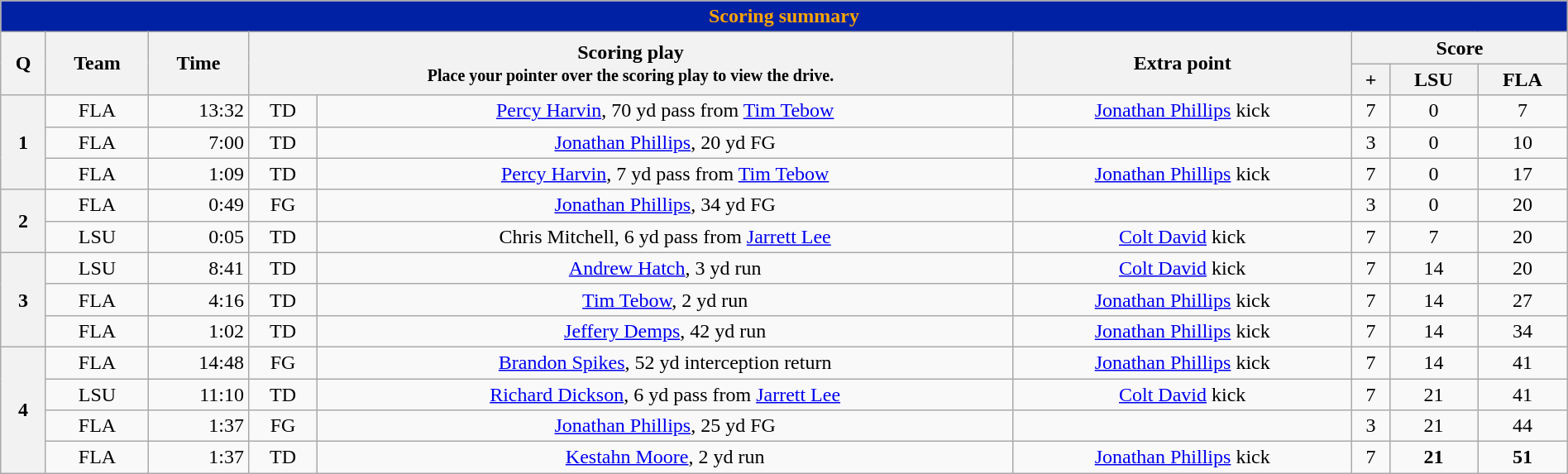<table class="wikitable collapsible collapsed" style="width:100%; text-align:center">
<tr>
<th colspan=9; style="background:#0021A4; color:orange">Scoring summary</th>
</tr>
<tr>
<th rowspan=2>Q</th>
<th rowspan=2>Team</th>
<th rowspan=2>Time</th>
<th colspan=2 rowspan=2>Scoring play<br><small>Place your pointer over the scoring play to view the drive.</small></th>
<th rowspan=2>Extra point</th>
<th colspan=3>Score</th>
</tr>
<tr style="text-align:center; background:#ddd;">
<th>+</th>
<th>LSU</th>
<th>FLA</th>
</tr>
<tr style="text-align:center;">
<th rowspan=3>1</th>
<td>FLA</td>
<td align=right>13:32</td>
<td>TD</td>
<td><a href='#'>Percy Harvin</a>, 70 yd pass from <a href='#'>Tim Tebow</a> </td>
<td><a href='#'>Jonathan Phillips</a> kick</td>
<td>7</td>
<td>0</td>
<td>7</td>
</tr>
<tr style="text-align:center;">
<td>FLA</td>
<td align=right>7:00</td>
<td>TD</td>
<td><a href='#'>Jonathan Phillips</a>, 20 yd FG </td>
<td></td>
<td>3</td>
<td>0</td>
<td>10</td>
</tr>
<tr style="text-align:center;">
<td>FLA</td>
<td align=right>1:09</td>
<td>TD</td>
<td><a href='#'>Percy Harvin</a>, 7 yd pass from <a href='#'>Tim Tebow</a> </td>
<td><a href='#'>Jonathan Phillips</a> kick</td>
<td>7</td>
<td>0</td>
<td>17</td>
</tr>
<tr style="text-align:center;">
<th rowspan=2>2</th>
<td>FLA</td>
<td align=right>0:49</td>
<td>FG</td>
<td><a href='#'>Jonathan Phillips</a>, 34 yd FG </td>
<td></td>
<td>3</td>
<td>0</td>
<td>20</td>
</tr>
<tr style="text-align:center;">
<td>LSU</td>
<td align=right>0:05</td>
<td>TD</td>
<td>Chris Mitchell, 6 yd pass from <a href='#'>Jarrett Lee</a> </td>
<td><a href='#'>Colt David</a> kick</td>
<td>7</td>
<td>7</td>
<td>20</td>
</tr>
<tr style="text-align:center;">
<th rowspan=3>3</th>
<td>LSU</td>
<td align=right>8:41</td>
<td>TD</td>
<td><a href='#'>Andrew Hatch</a>, 3 yd run </td>
<td><a href='#'>Colt David</a> kick</td>
<td>7</td>
<td>14</td>
<td>20</td>
</tr>
<tr style="text-align:center;">
<td>FLA</td>
<td align=right>4:16</td>
<td>TD</td>
<td><a href='#'>Tim Tebow</a>, 2 yd run </td>
<td><a href='#'>Jonathan Phillips</a> kick</td>
<td>7</td>
<td>14</td>
<td>27</td>
</tr>
<tr style="text-align:center;">
<td>FLA</td>
<td align=right>1:02</td>
<td>TD</td>
<td><a href='#'>Jeffery Demps</a>, 42 yd run </td>
<td><a href='#'>Jonathan Phillips</a> kick</td>
<td>7</td>
<td>14</td>
<td>34</td>
</tr>
<tr style="text-align:center;">
<th rowspan=4>4</th>
<td>FLA</td>
<td align=right>14:48</td>
<td>FG</td>
<td><a href='#'>Brandon Spikes</a>, 52 yd interception return </td>
<td><a href='#'>Jonathan Phillips</a> kick</td>
<td>7</td>
<td>14</td>
<td>41</td>
</tr>
<tr style="text-align:center;">
<td>LSU</td>
<td align=right>11:10</td>
<td>TD</td>
<td><a href='#'>Richard Dickson</a>, 6 yd pass from <a href='#'>Jarrett Lee</a> </td>
<td><a href='#'>Colt David</a> kick</td>
<td>7</td>
<td>21</td>
<td>41</td>
</tr>
<tr style="text-align:center;">
<td>FLA</td>
<td align=right>1:37</td>
<td>FG</td>
<td><a href='#'>Jonathan Phillips</a>, 25 yd FG </td>
<td></td>
<td>3</td>
<td>21</td>
<td>44</td>
</tr>
<tr style="text-align:center;">
<td>FLA</td>
<td align=right>1:37</td>
<td>TD</td>
<td><a href='#'>Kestahn Moore</a>, 2 yd run </td>
<td><a href='#'>Jonathan Phillips</a> kick</td>
<td>7</td>
<td><strong>21</strong></td>
<td><strong>51</strong></td>
</tr>
</table>
